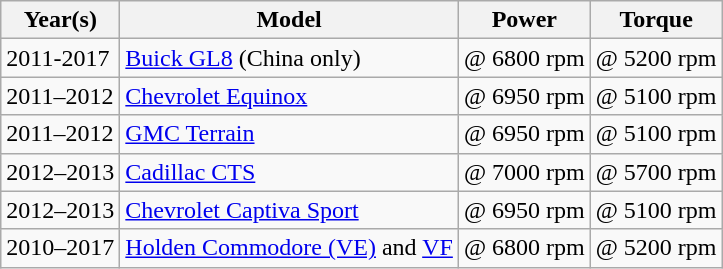<table class="wikitable">
<tr>
<th>Year(s)</th>
<th>Model</th>
<th>Power</th>
<th>Torque</th>
</tr>
<tr>
<td>2011-2017</td>
<td><a href='#'>Buick GL8</a> (China only)</td>
<td> @ 6800 rpm</td>
<td> @ 5200 rpm</td>
</tr>
<tr>
<td>2011–2012</td>
<td><a href='#'>Chevrolet Equinox</a></td>
<td> @ 6950 rpm</td>
<td> @ 5100 rpm</td>
</tr>
<tr>
<td>2011–2012</td>
<td><a href='#'>GMC Terrain</a></td>
<td> @ 6950 rpm</td>
<td> @ 5100 rpm</td>
</tr>
<tr>
<td>2012–2013</td>
<td><a href='#'>Cadillac CTS</a></td>
<td> @ 7000 rpm</td>
<td> @ 5700 rpm</td>
</tr>
<tr>
<td>2012–2013</td>
<td><a href='#'>Chevrolet Captiva Sport</a></td>
<td> @ 6950 rpm</td>
<td> @ 5100 rpm</td>
</tr>
<tr>
<td>2010–2017</td>
<td><a href='#'>Holden Commodore (VE)</a> and <a href='#'>VF</a></td>
<td> @ 6800 rpm</td>
<td> @ 5200 rpm</td>
</tr>
</table>
